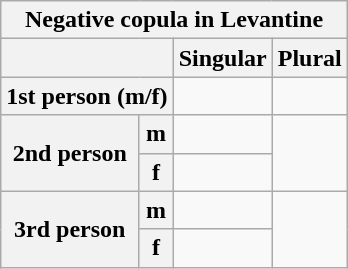<table class="wikitable" style="text-align:center;">
<tr>
<th colspan="4">Negative copula in Levantine</th>
</tr>
<tr>
<th colspan="2"></th>
<th>Singular</th>
<th>Plural</th>
</tr>
<tr>
<th colspan="2">1st person (m/f)</th>
<td> </td>
<td> </td>
</tr>
<tr>
<th rowspan="2">2nd person</th>
<th>m</th>
<td> </td>
<td rowspan="2"> </td>
</tr>
<tr>
<th>f</th>
<td> </td>
</tr>
<tr>
<th rowspan="2">3rd person</th>
<th>m</th>
<td> </td>
<td rowspan="2"> </td>
</tr>
<tr>
<th>f</th>
<td> </td>
</tr>
</table>
